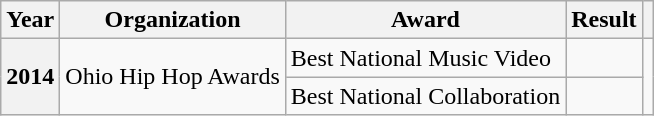<table class="wikitable plainrowheaders">
<tr>
<th scope="col">Year</th>
<th scope="col">Organization</th>
<th scope="col">Award</th>
<th scope="col">Result</th>
<th></th>
</tr>
<tr>
<th rowspan="2">2014</th>
<td rowspan="2">Ohio Hip Hop Awards</td>
<td>Best National Music Video</td>
<td></td>
<td rowspan="2"></td>
</tr>
<tr>
<td>Best National Collaboration</td>
<td></td>
</tr>
</table>
